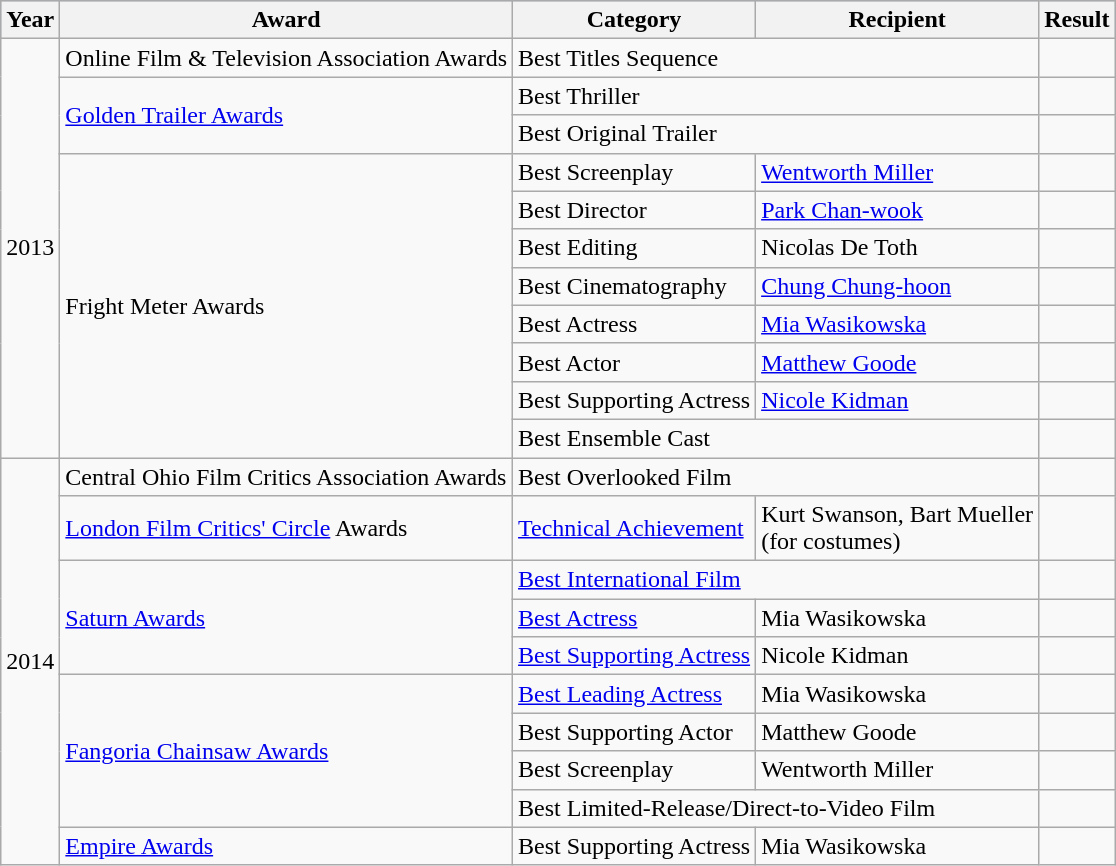<table class="wikitable sortable plainrowheaders">
<tr style="background:#b0c4de; text-align:center;">
<th>Year</th>
<th>Award</th>
<th>Category</th>
<th>Recipient</th>
<th>Result</th>
</tr>
<tr>
<td rowspan=11>2013</td>
<td>Online Film & Television Association Awards</td>
<td colspan=2>Best Titles Sequence</td>
<td></td>
</tr>
<tr>
<td rowspan=2><a href='#'>Golden Trailer Awards</a></td>
<td colspan=2>Best Thriller</td>
<td></td>
</tr>
<tr>
<td colspan=2>Best Original Trailer</td>
<td></td>
</tr>
<tr>
<td rowspan=8>Fright Meter Awards</td>
<td>Best Screenplay</td>
<td><a href='#'>Wentworth Miller</a></td>
<td></td>
</tr>
<tr>
<td>Best Director</td>
<td><a href='#'>Park Chan-wook</a></td>
<td></td>
</tr>
<tr>
<td>Best Editing</td>
<td>Nicolas De Toth</td>
<td></td>
</tr>
<tr>
<td>Best Cinematography</td>
<td><a href='#'>Chung Chung-hoon</a></td>
<td></td>
</tr>
<tr>
<td>Best Actress</td>
<td><a href='#'>Mia Wasikowska</a></td>
<td></td>
</tr>
<tr>
<td>Best Actor</td>
<td><a href='#'>Matthew Goode</a></td>
<td></td>
</tr>
<tr>
<td>Best Supporting Actress</td>
<td><a href='#'>Nicole Kidman</a></td>
<td></td>
</tr>
<tr>
<td colspan=2>Best Ensemble Cast</td>
<td></td>
</tr>
<tr>
<td rowspan=10>2014</td>
<td>Central Ohio Film Critics Association Awards</td>
<td colspan=2>Best Overlooked Film</td>
<td></td>
</tr>
<tr>
<td><a href='#'>London Film Critics' Circle</a> Awards</td>
<td><a href='#'>Technical Achievement</a></td>
<td>Kurt Swanson, Bart Mueller <br>(for costumes)</td>
<td></td>
</tr>
<tr>
<td rowspan=3><a href='#'>Saturn Awards</a></td>
<td colspan=2><a href='#'>Best International Film</a></td>
<td></td>
</tr>
<tr>
<td><a href='#'>Best Actress</a></td>
<td>Mia Wasikowska</td>
<td></td>
</tr>
<tr>
<td><a href='#'>Best Supporting Actress</a></td>
<td>Nicole Kidman</td>
<td></td>
</tr>
<tr>
<td rowspan=4><a href='#'>Fangoria Chainsaw Awards</a></td>
<td><a href='#'>Best Leading Actress</a></td>
<td>Mia Wasikowska</td>
<td></td>
</tr>
<tr>
<td>Best Supporting Actor</td>
<td>Matthew Goode</td>
<td></td>
</tr>
<tr>
<td>Best Screenplay</td>
<td>Wentworth Miller</td>
<td></td>
</tr>
<tr>
<td colspan=2>Best Limited-Release/Direct-to-Video Film</td>
<td></td>
</tr>
<tr>
<td><a href='#'>Empire Awards</a></td>
<td>Best Supporting Actress</td>
<td>Mia Wasikowska</td>
<td></td>
</tr>
</table>
